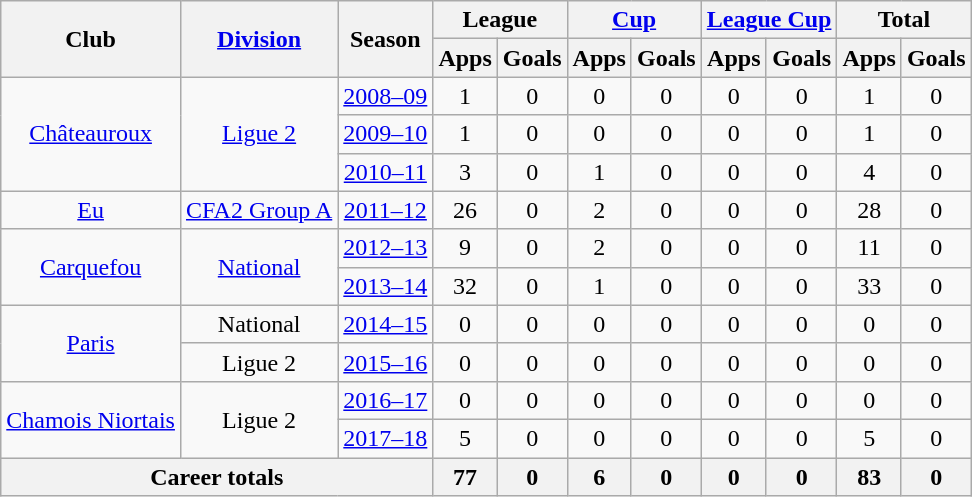<table class="wikitable" style="text-align:center">
<tr>
<th rowspan="2">Club</th>
<th rowspan="2"><a href='#'>Division</a></th>
<th rowspan="2">Season</th>
<th colspan="2">League</th>
<th colspan="2"><a href='#'>Cup</a></th>
<th colspan="2"><a href='#'>League Cup</a></th>
<th colspan="2">Total</th>
</tr>
<tr>
<th>Apps</th>
<th>Goals</th>
<th>Apps</th>
<th>Goals</th>
<th>Apps</th>
<th>Goals</th>
<th>Apps</th>
<th>Goals</th>
</tr>
<tr>
<td rowspan=3><a href='#'>Châteauroux</a></td>
<td rowspan=3><a href='#'>Ligue 2</a></td>
<td><a href='#'>2008–09</a></td>
<td>1</td>
<td>0</td>
<td>0</td>
<td>0</td>
<td>0</td>
<td>0</td>
<td>1</td>
<td>0</td>
</tr>
<tr>
<td><a href='#'>2009–10</a></td>
<td>1</td>
<td>0</td>
<td>0</td>
<td>0</td>
<td>0</td>
<td>0</td>
<td>1</td>
<td>0</td>
</tr>
<tr>
<td><a href='#'>2010–11</a></td>
<td>3</td>
<td>0</td>
<td>1</td>
<td>0</td>
<td>0</td>
<td>0</td>
<td>4</td>
<td>0</td>
</tr>
<tr>
<td><a href='#'>Eu</a></td>
<td><a href='#'>CFA2 Group A</a></td>
<td><a href='#'>2011–12</a></td>
<td>26</td>
<td>0</td>
<td>2</td>
<td>0</td>
<td>0</td>
<td>0</td>
<td>28</td>
<td>0</td>
</tr>
<tr>
<td rowspan=2><a href='#'>Carquefou</a></td>
<td rowspan=2><a href='#'>National</a></td>
<td><a href='#'>2012–13</a></td>
<td>9</td>
<td>0</td>
<td>2</td>
<td>0</td>
<td>0</td>
<td>0</td>
<td>11</td>
<td>0</td>
</tr>
<tr>
<td><a href='#'>2013–14</a></td>
<td>32</td>
<td>0</td>
<td>1</td>
<td>0</td>
<td>0</td>
<td>0</td>
<td>33</td>
<td>0</td>
</tr>
<tr>
<td rowspan=2><a href='#'>Paris</a></td>
<td>National</td>
<td><a href='#'>2014–15</a></td>
<td>0</td>
<td>0</td>
<td>0</td>
<td>0</td>
<td>0</td>
<td>0</td>
<td>0</td>
<td>0</td>
</tr>
<tr>
<td>Ligue 2</td>
<td><a href='#'>2015–16</a></td>
<td>0</td>
<td>0</td>
<td>0</td>
<td>0</td>
<td>0</td>
<td>0</td>
<td>0</td>
<td>0</td>
</tr>
<tr>
<td rowspan=2><a href='#'>Chamois Niortais</a></td>
<td rowspan=2>Ligue 2</td>
<td><a href='#'>2016–17</a></td>
<td>0</td>
<td>0</td>
<td>0</td>
<td>0</td>
<td>0</td>
<td>0</td>
<td>0</td>
<td>0</td>
</tr>
<tr>
<td><a href='#'>2017–18</a></td>
<td>5</td>
<td>0</td>
<td>0</td>
<td>0</td>
<td>0</td>
<td>0</td>
<td>5</td>
<td>0</td>
</tr>
<tr>
<th colspan=3>Career totals</th>
<th>77</th>
<th>0</th>
<th>6</th>
<th>0</th>
<th>0</th>
<th>0</th>
<th>83</th>
<th>0</th>
</tr>
</table>
